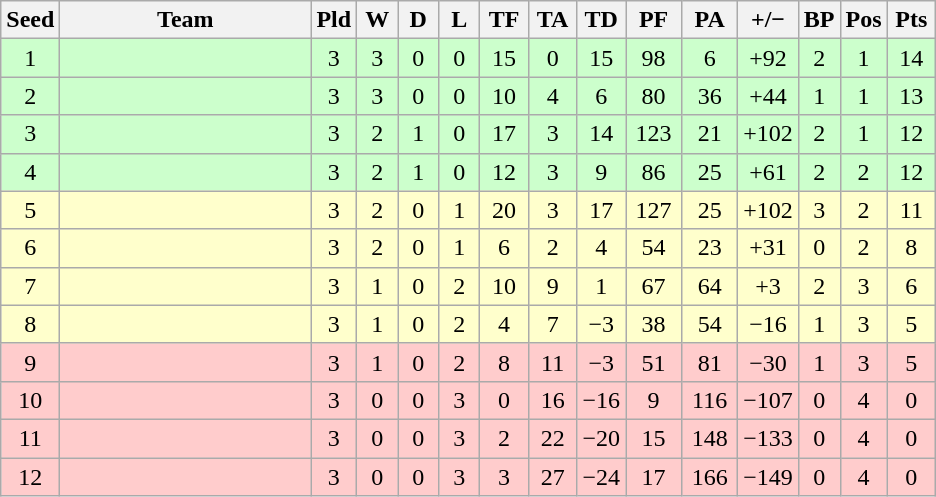<table class="wikitable" style="text-align:center">
<tr>
<th width="20">Seed</th>
<th width="160">Team</th>
<th width="20">Pld</th>
<th width="20">W</th>
<th width="20">D</th>
<th width="20">L</th>
<th width="25">TF</th>
<th width="25">TA</th>
<th width="25">TD</th>
<th width="30">PF</th>
<th width="30">PA</th>
<th width="30">+/−</th>
<th width="20">BP</th>
<th width="20">Pos</th>
<th width="25">Pts</th>
</tr>
<tr style="background:#cfc;">
<td>1</td>
<td align=left></td>
<td>3</td>
<td>3</td>
<td>0</td>
<td>0</td>
<td>15</td>
<td>0</td>
<td>15</td>
<td>98</td>
<td>6</td>
<td>+92</td>
<td>2</td>
<td>1</td>
<td>14</td>
</tr>
<tr style="background:#cfc;">
<td>2</td>
<td align=left></td>
<td>3</td>
<td>3</td>
<td>0</td>
<td>0</td>
<td>10</td>
<td>4</td>
<td>6</td>
<td>80</td>
<td>36</td>
<td>+44</td>
<td>1</td>
<td>1</td>
<td>13</td>
</tr>
<tr style="background:#cfc;">
<td>3</td>
<td align=left></td>
<td>3</td>
<td>2</td>
<td>1</td>
<td>0</td>
<td>17</td>
<td>3</td>
<td>14</td>
<td>123</td>
<td>21</td>
<td>+102</td>
<td>2</td>
<td>1</td>
<td>12</td>
</tr>
<tr style="background:#cfc;">
<td>4</td>
<td align=left></td>
<td>3</td>
<td>2</td>
<td>1</td>
<td>0</td>
<td>12</td>
<td>3</td>
<td>9</td>
<td>86</td>
<td>25</td>
<td>+61</td>
<td>2</td>
<td>2</td>
<td>12</td>
</tr>
<tr style="background:#ffc;">
<td>5</td>
<td align=left></td>
<td>3</td>
<td>2</td>
<td>0</td>
<td>1</td>
<td>20</td>
<td>3</td>
<td>17</td>
<td>127</td>
<td>25</td>
<td>+102</td>
<td>3</td>
<td>2</td>
<td>11</td>
</tr>
<tr style="background:#ffc;">
<td>6</td>
<td align=left></td>
<td>3</td>
<td>2</td>
<td>0</td>
<td>1</td>
<td>6</td>
<td>2</td>
<td>4</td>
<td>54</td>
<td>23</td>
<td>+31</td>
<td>0</td>
<td>2</td>
<td>8</td>
</tr>
<tr style="background:#ffc;">
<td>7</td>
<td align=left></td>
<td>3</td>
<td>1</td>
<td>0</td>
<td>2</td>
<td>10</td>
<td>9</td>
<td>1</td>
<td>67</td>
<td>64</td>
<td>+3</td>
<td>2</td>
<td>3</td>
<td>6</td>
</tr>
<tr style="background:#ffc;">
<td>8</td>
<td align=left></td>
<td>3</td>
<td>1</td>
<td>0</td>
<td>2</td>
<td>4</td>
<td>7</td>
<td>−3</td>
<td>38</td>
<td>54</td>
<td>−16</td>
<td>1</td>
<td>3</td>
<td>5</td>
</tr>
<tr style="background:#fcc;">
<td>9</td>
<td align=left></td>
<td>3</td>
<td>1</td>
<td>0</td>
<td>2</td>
<td>8</td>
<td>11</td>
<td>−3</td>
<td>51</td>
<td>81</td>
<td>−30</td>
<td>1</td>
<td>3</td>
<td>5</td>
</tr>
<tr style="background:#fcc;">
<td>10</td>
<td align=left></td>
<td>3</td>
<td>0</td>
<td>0</td>
<td>3</td>
<td>0</td>
<td>16</td>
<td>−16</td>
<td>9</td>
<td>116</td>
<td>−107</td>
<td>0</td>
<td>4</td>
<td>0</td>
</tr>
<tr style="background:#fcc;">
<td>11</td>
<td align=left></td>
<td>3</td>
<td>0</td>
<td>0</td>
<td>3</td>
<td>2</td>
<td>22</td>
<td>−20</td>
<td>15</td>
<td>148</td>
<td>−133</td>
<td>0</td>
<td>4</td>
<td>0</td>
</tr>
<tr style="background:#fcc;">
<td>12</td>
<td align=left></td>
<td>3</td>
<td>0</td>
<td>0</td>
<td>3</td>
<td>3</td>
<td>27</td>
<td>−24</td>
<td>17</td>
<td>166</td>
<td>−149</td>
<td>0</td>
<td>4</td>
<td>0</td>
</tr>
</table>
